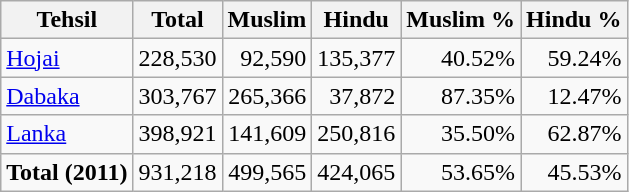<table class="wikitable">
<tr>
<th>Tehsil</th>
<th>Total</th>
<th>Muslim</th>
<th>Hindu</th>
<th>Muslim %</th>
<th>Hindu %</th>
</tr>
<tr>
<td><a href='#'>Hojai</a></td>
<td align="right">228,530</td>
<td align="right">92,590</td>
<td align="right">135,377</td>
<td align="right">40.52%</td>
<td align="right">59.24%</td>
</tr>
<tr>
<td><a href='#'>Dabaka</a></td>
<td align="right">303,767</td>
<td align="right">265,366</td>
<td align="right">37,872</td>
<td align="right">87.35%</td>
<td align="right">12.47%</td>
</tr>
<tr>
<td><a href='#'>Lanka</a></td>
<td align="right">398,921</td>
<td align="right">141,609</td>
<td align="right">250,816</td>
<td align="right">35.50%</td>
<td align="right">62.87%</td>
</tr>
<tr>
<td><strong>Total (2011) </strong></td>
<td align="right">931,218</td>
<td align="right">499,565</td>
<td align="right">424,065</td>
<td align="right">53.65%</td>
<td align="right">45.53%</td>
</tr>
</table>
